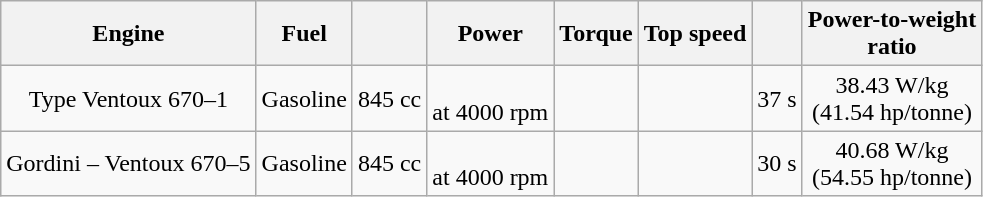<table class="wikitable" style="text-align: center;">
<tr>
<th>Engine</th>
<th>Fuel</th>
<th></th>
<th>Power</th>
<th>Torque</th>
<th>Top speed</th>
<th></th>
<th>Power-to-weight<br>ratio</th>
</tr>
<tr>
<td>Type Ventoux 670–1</td>
<td>Gasoline</td>
<td>845 cc</td>
<td><br>at 4000 rpm</td>
<td></td>
<td></td>
<td>37 s</td>
<td>38.43 W/kg<br>(41.54 hp/tonne)</td>
</tr>
<tr>
<td>Gordini – Ventoux 670–5</td>
<td>Gasoline</td>
<td>845 cc</td>
<td><br>at 4000 rpm</td>
<td></td>
<td></td>
<td>30 s</td>
<td>40.68 W/kg<br>(54.55 hp/tonne)</td>
</tr>
</table>
